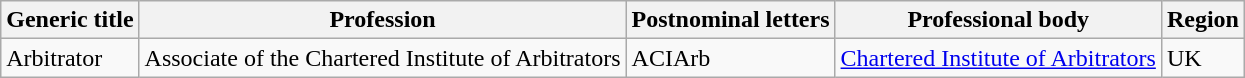<table class= wikitable>
<tr>
<th>Generic title</th>
<th>Profession</th>
<th>Postnominal letters</th>
<th>Professional body</th>
<th>Region</th>
</tr>
<tr>
<td>Arbitrator</td>
<td>Associate of the Chartered Institute of Arbitrators</td>
<td>ACIArb</td>
<td><a href='#'>Chartered Institute of Arbitrators </a></td>
<td>UK</td>
</tr>
</table>
